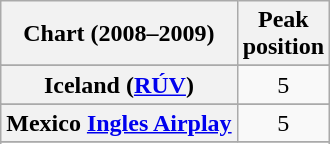<table class="wikitable sortable plainrowheaders">
<tr>
<th>Chart (2008–2009)</th>
<th>Peak<br>position</th>
</tr>
<tr>
</tr>
<tr>
</tr>
<tr>
</tr>
<tr>
</tr>
<tr>
<th scope="row">Iceland (<a href='#'>RÚV</a>)</th>
<td style="text-align:center;">5</td>
</tr>
<tr>
</tr>
<tr>
<th scope="row">Mexico <a href='#'>Ingles Airplay</a></th>
<td style="text-align:center;">5</td>
</tr>
<tr>
</tr>
<tr>
</tr>
<tr>
</tr>
<tr>
</tr>
<tr>
</tr>
<tr>
</tr>
<tr>
</tr>
</table>
